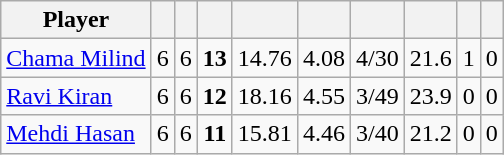<table class="wikitable sortable" style="text-align: center;">
<tr>
<th class="unsortable">Player</th>
<th></th>
<th></th>
<th></th>
<th></th>
<th></th>
<th></th>
<th></th>
<th></th>
<th></th>
</tr>
<tr>
<td style="text-align:left"><a href='#'>Chama Milind</a></td>
<td style="text-align:left">6</td>
<td>6</td>
<td><strong>13</strong></td>
<td>14.76</td>
<td>4.08</td>
<td>4/30</td>
<td>21.6</td>
<td>1</td>
<td>0</td>
</tr>
<tr>
<td style="text-align:left"><a href='#'>Ravi Kiran</a></td>
<td style="text-align:left">6</td>
<td>6</td>
<td><strong>12</strong></td>
<td>18.16</td>
<td>4.55</td>
<td>3/49</td>
<td>23.9</td>
<td>0</td>
<td>0</td>
</tr>
<tr>
<td style="text-align:left"><a href='#'>Mehdi Hasan</a></td>
<td style="text-align:left">6</td>
<td>6</td>
<td><strong>11</strong></td>
<td>15.81</td>
<td>4.46</td>
<td>3/40</td>
<td>21.2</td>
<td>0</td>
<td>0</td>
</tr>
</table>
